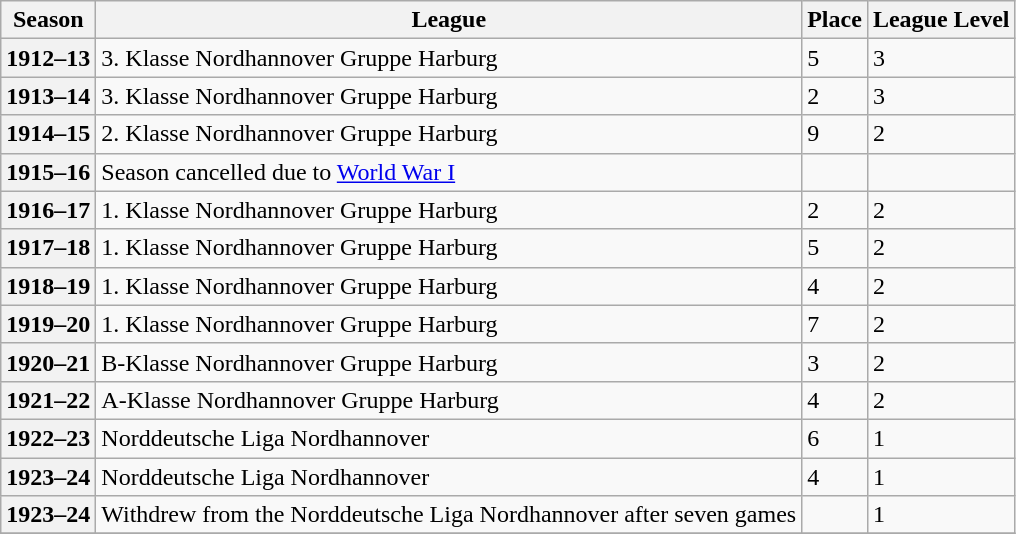<table class=wikitable>
<tr>
<th>Season</th>
<th>League</th>
<th>Place</th>
<th>League Level</th>
</tr>
<tr>
<th>1912–13</th>
<td>3. Klasse Nordhannover Gruppe Harburg</td>
<td>5</td>
<td>3</td>
</tr>
<tr>
<th>1913–14</th>
<td>3. Klasse Nordhannover Gruppe Harburg</td>
<td>2</td>
<td>3</td>
</tr>
<tr>
<th>1914–15</th>
<td>2. Klasse Nordhannover Gruppe Harburg</td>
<td>9</td>
<td>2</td>
</tr>
<tr>
<th>1915–16</th>
<td>Season cancelled due to <a href='#'>World War I</a></td>
<td></td>
<td></td>
</tr>
<tr>
<th>1916–17</th>
<td>1. Klasse Nordhannover Gruppe Harburg</td>
<td>2</td>
<td>2</td>
</tr>
<tr>
<th>1917–18</th>
<td>1. Klasse Nordhannover Gruppe Harburg</td>
<td>5</td>
<td>2</td>
</tr>
<tr>
<th>1918–19</th>
<td>1. Klasse Nordhannover Gruppe Harburg</td>
<td>4</td>
<td>2</td>
</tr>
<tr>
<th>1919–20</th>
<td>1. Klasse Nordhannover Gruppe Harburg</td>
<td>7</td>
<td>2</td>
</tr>
<tr>
<th>1920–21</th>
<td>B-Klasse Nordhannover Gruppe Harburg</td>
<td>3</td>
<td>2</td>
</tr>
<tr>
<th>1921–22</th>
<td>A-Klasse Nordhannover Gruppe Harburg</td>
<td>4</td>
<td>2</td>
</tr>
<tr>
<th>1922–23</th>
<td>Norddeutsche Liga Nordhannover</td>
<td>6</td>
<td>1</td>
</tr>
<tr>
<th>1923–24</th>
<td>Norddeutsche Liga Nordhannover</td>
<td>4</td>
<td>1</td>
</tr>
<tr>
<th>1923–24</th>
<td>Withdrew from the Norddeutsche Liga Nordhannover after seven games</td>
<td></td>
<td>1</td>
</tr>
<tr>
</tr>
</table>
